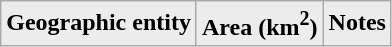<table class="sortable wikitable">
<tr bgcolor="#ececec">
<td><strong>Geographic entity</strong></td>
<td><strong>Area (km<sup>2</sup>)</strong></td>
<td><strong>Notes</strong><br> 
</td>
</tr>
</table>
